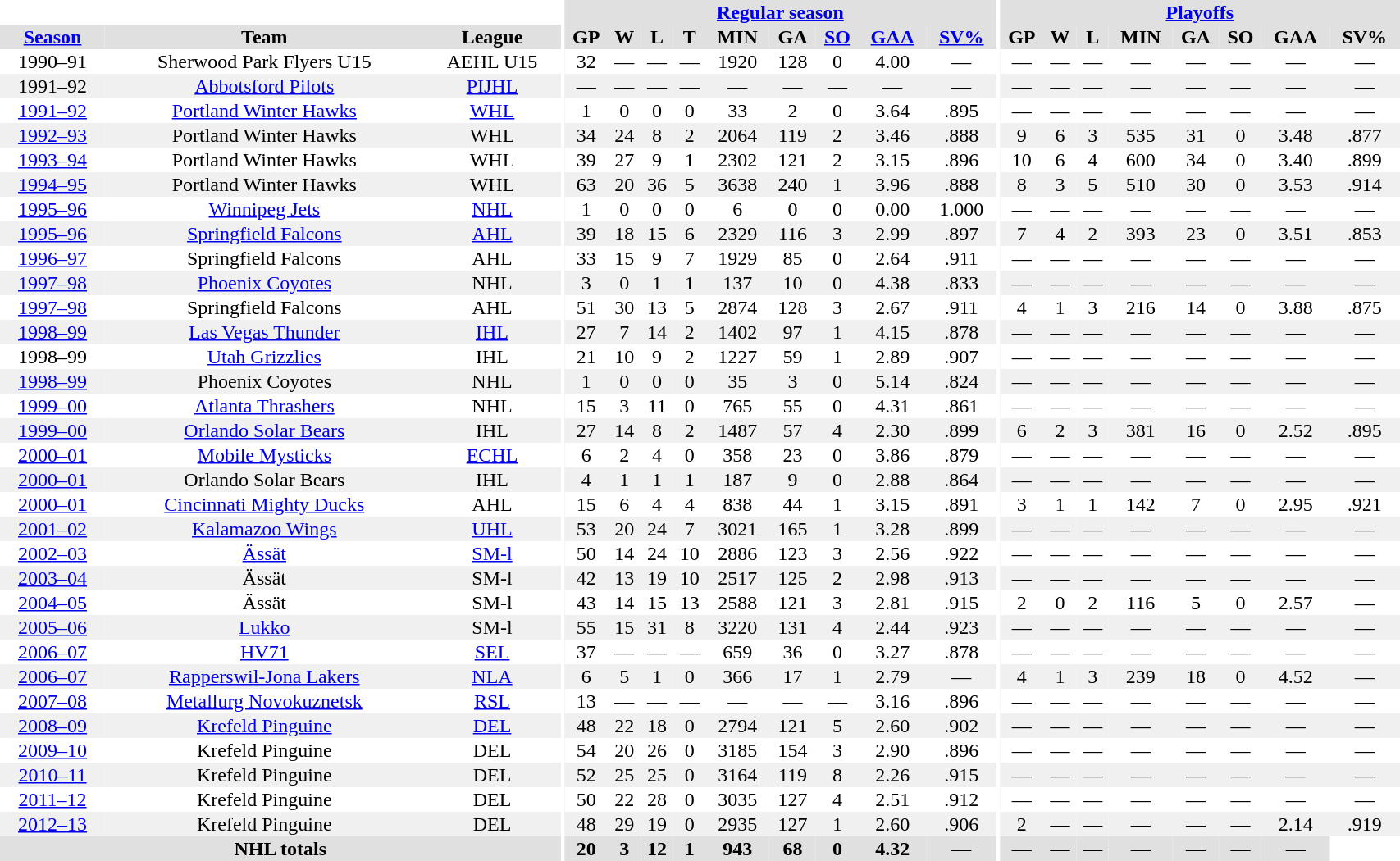<table border="0" cellpadding="1" cellspacing="0" style="width:90%; text-align:center;">
<tr bgcolor="#e0e0e0">
<th colspan="3" bgcolor="#ffffff"></th>
<th rowspan="99" bgcolor="#ffffff"></th>
<th colspan="9" bgcolor="#e0e0e0"><a href='#'>Regular season</a></th>
<th rowspan="99" bgcolor="#ffffff"></th>
<th colspan="8" bgcolor="#e0e0e0"><a href='#'>Playoffs</a></th>
</tr>
<tr bgcolor="#e0e0e0">
<th><a href='#'>Season</a></th>
<th>Team</th>
<th>League</th>
<th>GP</th>
<th>W</th>
<th>L</th>
<th>T</th>
<th>MIN</th>
<th>GA</th>
<th><a href='#'>SO</a></th>
<th><a href='#'>GAA</a></th>
<th><a href='#'>SV%</a></th>
<th>GP</th>
<th>W</th>
<th>L</th>
<th>MIN</th>
<th>GA</th>
<th>SO</th>
<th>GAA</th>
<th>SV%</th>
</tr>
<tr>
<td>1990–91</td>
<td>Sherwood Park Flyers U15</td>
<td>AEHL U15</td>
<td>32</td>
<td>—</td>
<td>—</td>
<td>—</td>
<td>1920</td>
<td>128</td>
<td>0</td>
<td>4.00</td>
<td>—</td>
<td>—</td>
<td>—</td>
<td>—</td>
<td>—</td>
<td>—</td>
<td>—</td>
<td>—</td>
<td>—</td>
</tr>
<tr bgcolor="#f0f0f0">
<td>1991–92</td>
<td><a href='#'>Abbotsford Pilots</a></td>
<td><a href='#'>PIJHL</a></td>
<td>—</td>
<td>—</td>
<td>—</td>
<td>—</td>
<td>—</td>
<td>—</td>
<td>—</td>
<td>—</td>
<td>—</td>
<td>—</td>
<td>—</td>
<td>—</td>
<td>—</td>
<td>—</td>
<td>—</td>
<td>—</td>
<td>—</td>
</tr>
<tr>
<td><a href='#'>1991–92</a></td>
<td><a href='#'>Portland Winter Hawks</a></td>
<td><a href='#'>WHL</a></td>
<td>1</td>
<td>0</td>
<td>0</td>
<td>0</td>
<td>33</td>
<td>2</td>
<td>0</td>
<td>3.64</td>
<td>.895</td>
<td>—</td>
<td>—</td>
<td>—</td>
<td>—</td>
<td>—</td>
<td>—</td>
<td>—</td>
<td>—</td>
</tr>
<tr bgcolor="#f0f0f0">
<td><a href='#'>1992–93</a></td>
<td>Portland Winter Hawks</td>
<td>WHL</td>
<td>34</td>
<td>24</td>
<td>8</td>
<td>2</td>
<td>2064</td>
<td>119</td>
<td>2</td>
<td>3.46</td>
<td>.888</td>
<td>9</td>
<td>6</td>
<td>3</td>
<td>535</td>
<td>31</td>
<td>0</td>
<td>3.48</td>
<td>.877</td>
</tr>
<tr>
<td><a href='#'>1993–94</a></td>
<td>Portland Winter Hawks</td>
<td>WHL</td>
<td>39</td>
<td>27</td>
<td>9</td>
<td>1</td>
<td>2302</td>
<td>121</td>
<td>2</td>
<td>3.15</td>
<td>.896</td>
<td>10</td>
<td>6</td>
<td>4</td>
<td>600</td>
<td>34</td>
<td>0</td>
<td>3.40</td>
<td>.899</td>
</tr>
<tr bgcolor="#f0f0f0">
<td><a href='#'>1994–95</a></td>
<td>Portland Winter Hawks</td>
<td>WHL</td>
<td>63</td>
<td>20</td>
<td>36</td>
<td>5</td>
<td>3638</td>
<td>240</td>
<td>1</td>
<td>3.96</td>
<td>.888</td>
<td>8</td>
<td>3</td>
<td>5</td>
<td>510</td>
<td>30</td>
<td>0</td>
<td>3.53</td>
<td>.914</td>
</tr>
<tr>
<td><a href='#'>1995–96</a></td>
<td><a href='#'>Winnipeg Jets</a></td>
<td><a href='#'>NHL</a></td>
<td>1</td>
<td>0</td>
<td>0</td>
<td>0</td>
<td>6</td>
<td>0</td>
<td>0</td>
<td>0.00</td>
<td>1.000</td>
<td>—</td>
<td>—</td>
<td>—</td>
<td>—</td>
<td>—</td>
<td>—</td>
<td>—</td>
<td>—</td>
</tr>
<tr bgcolor="#f0f0f0">
<td><a href='#'>1995–96</a></td>
<td><a href='#'>Springfield Falcons</a></td>
<td><a href='#'>AHL</a></td>
<td>39</td>
<td>18</td>
<td>15</td>
<td>6</td>
<td>2329</td>
<td>116</td>
<td>3</td>
<td>2.99</td>
<td>.897</td>
<td>7</td>
<td>4</td>
<td>2</td>
<td>393</td>
<td>23</td>
<td>0</td>
<td>3.51</td>
<td>.853</td>
</tr>
<tr>
<td><a href='#'>1996–97</a></td>
<td>Springfield Falcons</td>
<td>AHL</td>
<td>33</td>
<td>15</td>
<td>9</td>
<td>7</td>
<td>1929</td>
<td>85</td>
<td>0</td>
<td>2.64</td>
<td>.911</td>
<td>—</td>
<td>—</td>
<td>—</td>
<td>—</td>
<td>—</td>
<td>—</td>
<td>—</td>
<td>—</td>
</tr>
<tr bgcolor="#f0f0f0">
<td><a href='#'>1997–98</a></td>
<td><a href='#'>Phoenix Coyotes</a></td>
<td>NHL</td>
<td>3</td>
<td>0</td>
<td>1</td>
<td>1</td>
<td>137</td>
<td>10</td>
<td>0</td>
<td>4.38</td>
<td>.833</td>
<td>—</td>
<td>—</td>
<td>—</td>
<td>—</td>
<td>—</td>
<td>—</td>
<td>—</td>
<td>—</td>
</tr>
<tr>
<td><a href='#'>1997–98</a></td>
<td>Springfield Falcons</td>
<td>AHL</td>
<td>51</td>
<td>30</td>
<td>13</td>
<td>5</td>
<td>2874</td>
<td>128</td>
<td>3</td>
<td>2.67</td>
<td>.911</td>
<td>4</td>
<td>1</td>
<td>3</td>
<td>216</td>
<td>14</td>
<td>0</td>
<td>3.88</td>
<td>.875</td>
</tr>
<tr bgcolor="#f0f0f0">
<td><a href='#'>1998–99</a></td>
<td><a href='#'>Las Vegas Thunder</a></td>
<td><a href='#'>IHL</a></td>
<td>27</td>
<td>7</td>
<td>14</td>
<td>2</td>
<td>1402</td>
<td>97</td>
<td>1</td>
<td>4.15</td>
<td>.878</td>
<td>—</td>
<td>—</td>
<td>—</td>
<td>—</td>
<td>—</td>
<td>—</td>
<td>—</td>
<td>—</td>
</tr>
<tr>
<td>1998–99</td>
<td><a href='#'>Utah Grizzlies</a></td>
<td>IHL</td>
<td>21</td>
<td>10</td>
<td>9</td>
<td>2</td>
<td>1227</td>
<td>59</td>
<td>1</td>
<td>2.89</td>
<td>.907</td>
<td>—</td>
<td>—</td>
<td>—</td>
<td>—</td>
<td>—</td>
<td>—</td>
<td>—</td>
<td>—</td>
</tr>
<tr bgcolor="#f0f0f0">
<td><a href='#'>1998–99</a></td>
<td>Phoenix Coyotes</td>
<td>NHL</td>
<td>1</td>
<td>0</td>
<td>0</td>
<td>0</td>
<td>35</td>
<td>3</td>
<td>0</td>
<td>5.14</td>
<td>.824</td>
<td>—</td>
<td>—</td>
<td>—</td>
<td>—</td>
<td>—</td>
<td>—</td>
<td>—</td>
<td>—</td>
</tr>
<tr>
<td><a href='#'>1999–00</a></td>
<td><a href='#'>Atlanta Thrashers</a></td>
<td>NHL</td>
<td>15</td>
<td>3</td>
<td>11</td>
<td>0</td>
<td>765</td>
<td>55</td>
<td>0</td>
<td>4.31</td>
<td>.861</td>
<td>—</td>
<td>—</td>
<td>—</td>
<td>—</td>
<td>—</td>
<td>—</td>
<td>—</td>
<td>—</td>
</tr>
<tr bgcolor="#f0f0f0">
<td><a href='#'>1999–00</a></td>
<td><a href='#'>Orlando Solar Bears</a></td>
<td>IHL</td>
<td>27</td>
<td>14</td>
<td>8</td>
<td>2</td>
<td>1487</td>
<td>57</td>
<td>4</td>
<td>2.30</td>
<td>.899</td>
<td>6</td>
<td>2</td>
<td>3</td>
<td>381</td>
<td>16</td>
<td>0</td>
<td>2.52</td>
<td>.895</td>
</tr>
<tr>
<td><a href='#'>2000–01</a></td>
<td><a href='#'>Mobile Mysticks</a></td>
<td><a href='#'>ECHL</a></td>
<td>6</td>
<td>2</td>
<td>4</td>
<td>0</td>
<td>358</td>
<td>23</td>
<td>0</td>
<td>3.86</td>
<td>.879</td>
<td>—</td>
<td>—</td>
<td>—</td>
<td>—</td>
<td>—</td>
<td>—</td>
<td>—</td>
<td>—</td>
</tr>
<tr bgcolor="#f0f0f0">
<td><a href='#'>2000–01</a></td>
<td>Orlando Solar Bears</td>
<td>IHL</td>
<td>4</td>
<td>1</td>
<td>1</td>
<td>1</td>
<td>187</td>
<td>9</td>
<td>0</td>
<td>2.88</td>
<td>.864</td>
<td>—</td>
<td>—</td>
<td>—</td>
<td>—</td>
<td>—</td>
<td>—</td>
<td>—</td>
<td>—</td>
</tr>
<tr>
<td><a href='#'>2000–01</a></td>
<td><a href='#'>Cincinnati Mighty Ducks</a></td>
<td>AHL</td>
<td>15</td>
<td>6</td>
<td>4</td>
<td>4</td>
<td>838</td>
<td>44</td>
<td>1</td>
<td>3.15</td>
<td>.891</td>
<td>3</td>
<td>1</td>
<td>1</td>
<td>142</td>
<td>7</td>
<td>0</td>
<td>2.95</td>
<td>.921</td>
</tr>
<tr bgcolor="#f0f0f0">
<td><a href='#'>2001–02</a></td>
<td><a href='#'>Kalamazoo Wings</a></td>
<td><a href='#'>UHL</a></td>
<td>53</td>
<td>20</td>
<td>24</td>
<td>7</td>
<td>3021</td>
<td>165</td>
<td>1</td>
<td>3.28</td>
<td>.899</td>
<td>—</td>
<td>—</td>
<td>—</td>
<td>—</td>
<td>—</td>
<td>—</td>
<td>—</td>
<td>—</td>
</tr>
<tr>
<td><a href='#'>2002–03</a></td>
<td><a href='#'>Ässät</a></td>
<td><a href='#'>SM-l</a></td>
<td>50</td>
<td>14</td>
<td>24</td>
<td>10</td>
<td>2886</td>
<td>123</td>
<td>3</td>
<td>2.56</td>
<td>.922</td>
<td>—</td>
<td>—</td>
<td>—</td>
<td>—</td>
<td>—</td>
<td>—</td>
<td>—</td>
<td>—</td>
</tr>
<tr bgcolor="#f0f0f0">
<td><a href='#'>2003–04</a></td>
<td>Ässät</td>
<td>SM-l</td>
<td>42</td>
<td>13</td>
<td>19</td>
<td>10</td>
<td>2517</td>
<td>125</td>
<td>2</td>
<td>2.98</td>
<td>.913</td>
<td>—</td>
<td>—</td>
<td>—</td>
<td>—</td>
<td>—</td>
<td>—</td>
<td>—</td>
<td>—</td>
</tr>
<tr>
<td><a href='#'>2004–05</a></td>
<td>Ässät</td>
<td>SM-l</td>
<td>43</td>
<td>14</td>
<td>15</td>
<td>13</td>
<td>2588</td>
<td>121</td>
<td>3</td>
<td>2.81</td>
<td>.915</td>
<td>2</td>
<td>0</td>
<td>2</td>
<td>116</td>
<td>5</td>
<td>0</td>
<td>2.57</td>
<td>—</td>
</tr>
<tr bgcolor="#f0f0f0">
<td><a href='#'>2005–06</a></td>
<td><a href='#'>Lukko</a></td>
<td>SM-l</td>
<td>55</td>
<td>15</td>
<td>31</td>
<td>8</td>
<td>3220</td>
<td>131</td>
<td>4</td>
<td>2.44</td>
<td>.923</td>
<td>—</td>
<td>—</td>
<td>—</td>
<td>—</td>
<td>—</td>
<td>—</td>
<td>—</td>
<td>—</td>
</tr>
<tr>
<td><a href='#'>2006–07</a></td>
<td><a href='#'>HV71</a></td>
<td><a href='#'>SEL</a></td>
<td>37</td>
<td>—</td>
<td>—</td>
<td>—</td>
<td>659</td>
<td>36</td>
<td>0</td>
<td>3.27</td>
<td>.878</td>
<td>—</td>
<td>—</td>
<td>—</td>
<td>—</td>
<td>—</td>
<td>—</td>
<td>—</td>
<td>—</td>
</tr>
<tr bgcolor="#f0f0f0">
<td><a href='#'>2006–07</a></td>
<td><a href='#'>Rapperswil-Jona Lakers</a></td>
<td><a href='#'>NLA</a></td>
<td>6</td>
<td>5</td>
<td>1</td>
<td>0</td>
<td>366</td>
<td>17</td>
<td>1</td>
<td>2.79</td>
<td>—</td>
<td>4</td>
<td>1</td>
<td>3</td>
<td>239</td>
<td>18</td>
<td>0</td>
<td>4.52</td>
<td>—</td>
</tr>
<tr>
<td><a href='#'>2007–08</a></td>
<td><a href='#'>Metallurg Novokuznetsk</a></td>
<td><a href='#'>RSL</a></td>
<td>13</td>
<td>—</td>
<td>—</td>
<td>—</td>
<td>—</td>
<td>—</td>
<td>—</td>
<td>3.16</td>
<td>.896</td>
<td>—</td>
<td>—</td>
<td>—</td>
<td>—</td>
<td>—</td>
<td>—</td>
<td>—</td>
<td>—</td>
</tr>
<tr bgcolor="#f0f0f0">
<td><a href='#'>2008–09</a></td>
<td><a href='#'>Krefeld Pinguine</a></td>
<td><a href='#'>DEL</a></td>
<td>48</td>
<td>22</td>
<td>18</td>
<td>0</td>
<td>2794</td>
<td>121</td>
<td>5</td>
<td>2.60</td>
<td>.902</td>
<td>—</td>
<td>—</td>
<td>—</td>
<td>—</td>
<td>—</td>
<td>—</td>
<td>—</td>
<td>—</td>
</tr>
<tr>
<td><a href='#'>2009–10</a></td>
<td>Krefeld Pinguine</td>
<td>DEL</td>
<td>54</td>
<td>20</td>
<td>26</td>
<td>0</td>
<td>3185</td>
<td>154</td>
<td>3</td>
<td>2.90</td>
<td>.896</td>
<td>—</td>
<td>—</td>
<td>—</td>
<td>—</td>
<td>—</td>
<td>—</td>
<td>—</td>
<td>—</td>
</tr>
<tr bgcolor="#f0f0f0">
<td><a href='#'>2010–11</a></td>
<td>Krefeld Pinguine</td>
<td>DEL</td>
<td>52</td>
<td>25</td>
<td>25</td>
<td>0</td>
<td>3164</td>
<td>119</td>
<td>8</td>
<td>2.26</td>
<td>.915</td>
<td>—</td>
<td>—</td>
<td>—</td>
<td>—</td>
<td>—</td>
<td>—</td>
<td>—</td>
<td>—</td>
</tr>
<tr>
<td><a href='#'>2011–12</a></td>
<td>Krefeld Pinguine</td>
<td>DEL</td>
<td>50</td>
<td>22</td>
<td>28</td>
<td>0</td>
<td>3035</td>
<td>127</td>
<td>4</td>
<td>2.51</td>
<td>.912</td>
<td>—</td>
<td>—</td>
<td>—</td>
<td>—</td>
<td>—</td>
<td>—</td>
<td>—</td>
<td>—</td>
</tr>
<tr bgcolor="#f0f0f0">
<td><a href='#'>2012–13</a></td>
<td>Krefeld Pinguine</td>
<td>DEL</td>
<td>48</td>
<td>29</td>
<td>19</td>
<td>0</td>
<td>2935</td>
<td>127</td>
<td>1</td>
<td>2.60</td>
<td>.906</td>
<td>2</td>
<td>—</td>
<td>—</td>
<td>—</td>
<td>—</td>
<td>—</td>
<td>2.14</td>
<td>.919</td>
</tr>
<tr bgcolor="#e0e0e0">
<th colspan=3>NHL totals</th>
<th>20</th>
<th>3</th>
<th>12</th>
<th>1</th>
<th>943</th>
<th>68</th>
<th>0</th>
<th>4.32</th>
<th>—</th>
<th>—</th>
<th>—</th>
<th>—</th>
<th>—</th>
<th>—</th>
<th>—</th>
<th>—</th>
</tr>
</table>
